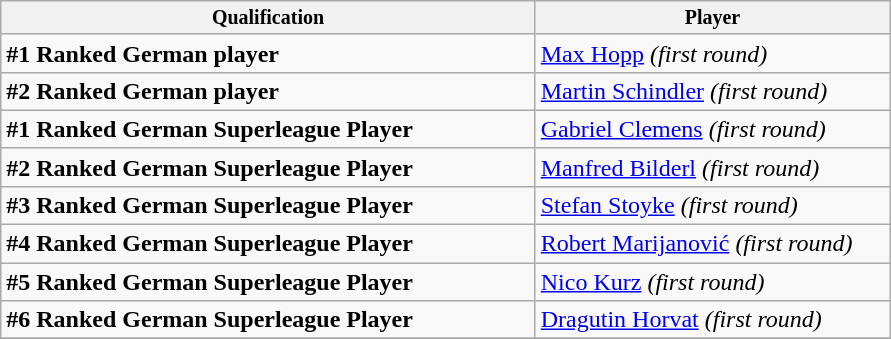<table class="wikitable">
<tr style="font-size:10pt;font-weight:bold">
<th width="350">Qualification</th>
<th width=230">Player</th>
</tr>
<tr>
<td><strong>#1 Ranked German player</strong></td>
<td> <a href='#'>Max Hopp</a> <em>(first round)</em></td>
</tr>
<tr>
<td><strong>#2 Ranked German player</strong></td>
<td> <a href='#'>Martin Schindler</a> <em>(first round)</em></td>
</tr>
<tr>
<td><strong>#1 Ranked German Superleague Player</strong></td>
<td> <a href='#'>Gabriel Clemens</a> <em>(first round)</em></td>
</tr>
<tr>
<td><strong>#2 Ranked German Superleague Player</strong></td>
<td> <a href='#'>Manfred Bilderl</a> <em>(first round)</em></td>
</tr>
<tr>
<td><strong>#3 Ranked German Superleague Player</strong></td>
<td> <a href='#'>Stefan Stoyke</a> <em>(first round)</em></td>
</tr>
<tr>
<td><strong>#4 Ranked German Superleague Player</strong></td>
<td> <a href='#'>Robert Marijanović</a> <em>(first round)</em></td>
</tr>
<tr>
<td><strong>#5 Ranked German Superleague Player</strong></td>
<td> <a href='#'>Nico Kurz</a> <em>(first round)</em></td>
</tr>
<tr>
<td><strong>#6 Ranked German Superleague Player</strong></td>
<td> <a href='#'>Dragutin Horvat</a> <em>(first round)</em></td>
</tr>
<tr>
</tr>
</table>
